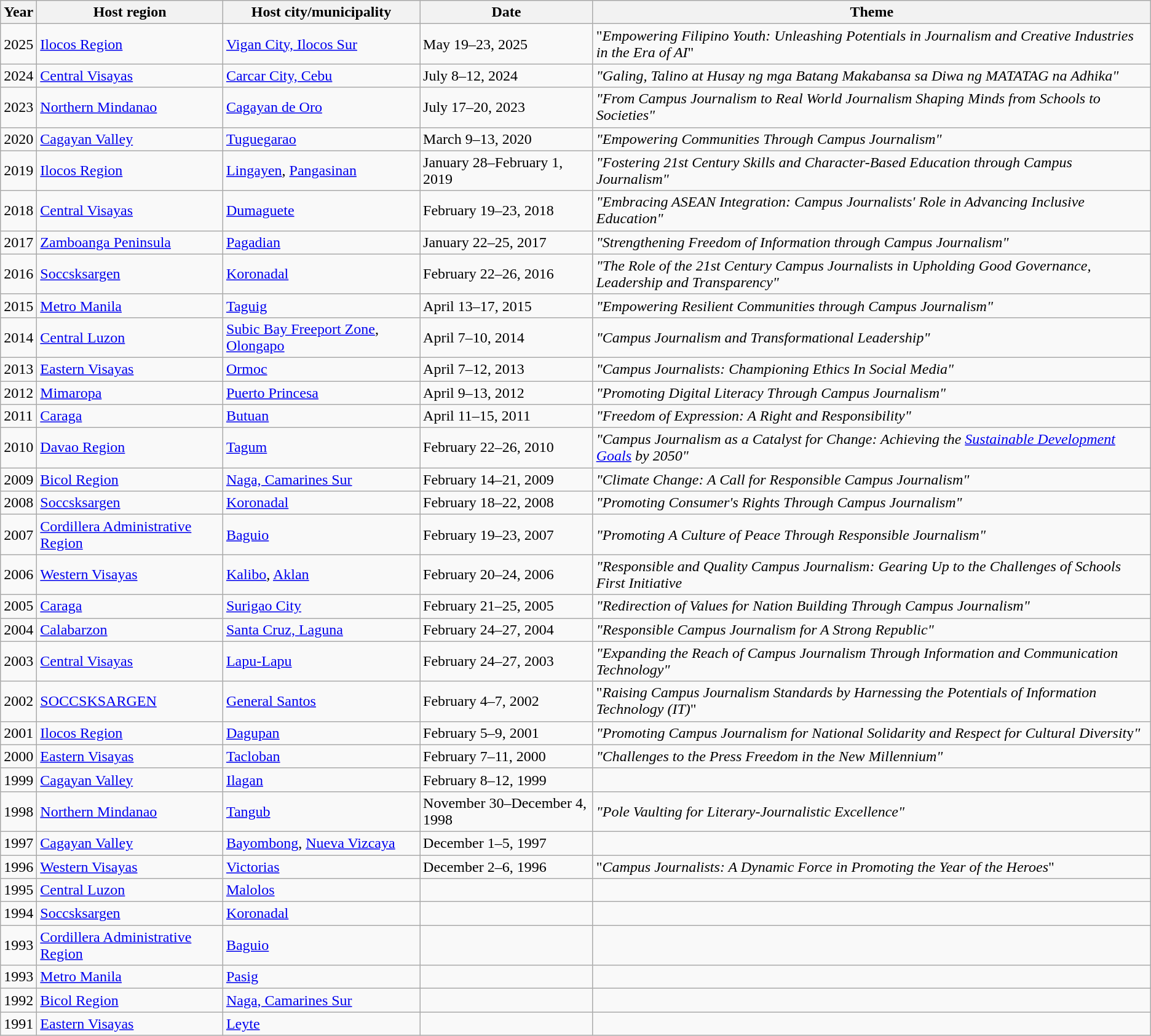<table class="wikitable">
<tr>
<th>Year</th>
<th>Host region</th>
<th>Host city/municipality</th>
<th>Date</th>
<th>Theme</th>
</tr>
<tr>
<td>2025</td>
<td><a href='#'>Ilocos Region</a></td>
<td><a href='#'>Vigan City, Ilocos Sur</a></td>
<td>May 19–23, 2025</td>
<td>"<em>Empowering Filipino Youth: Unleashing Potentials in Journalism and Creative Industries in the Era of AI</em>"</td>
</tr>
<tr>
<td>2024</td>
<td><a href='#'>Central Visayas</a></td>
<td><a href='#'>Carcar City, Cebu</a></td>
<td>July 8–12, 2024</td>
<td><em>"Galing, Talino at Husay ng mga Batang Makabansa sa Diwa ng MATATAG na Adhika"</em></td>
</tr>
<tr>
<td>2023</td>
<td><a href='#'>Northern Mindanao</a></td>
<td><a href='#'>Cagayan de Oro</a></td>
<td>July 17–20, 2023</td>
<td><em>"From Campus Journalism to Real World Journalism Shaping Minds from Schools to Societies"</em></td>
</tr>
<tr>
<td>2020</td>
<td><a href='#'>Cagayan Valley</a></td>
<td><a href='#'>Tuguegarao</a></td>
<td>March 9–13, 2020</td>
<td><em>"Empowering Communities Through Campus Journalism"</em></td>
</tr>
<tr>
<td>2019</td>
<td><a href='#'>Ilocos Region</a></td>
<td><a href='#'>Lingayen</a>, <a href='#'>Pangasinan</a></td>
<td>January 28–February 1, 2019</td>
<td><em>"Fostering 21st Century Skills and Character-Based Education through Campus Journalism"</em></td>
</tr>
<tr>
<td>2018</td>
<td><a href='#'>Central Visayas</a></td>
<td><a href='#'>Dumaguete</a></td>
<td>February 19–23, 2018</td>
<td><em>"Embracing ASEAN Integration: Campus Journalists' Role in Advancing Inclusive Education"</em></td>
</tr>
<tr>
<td>2017</td>
<td><a href='#'>Zamboanga Peninsula</a></td>
<td><a href='#'>Pagadian</a></td>
<td>January 22–25, 2017</td>
<td><em>"Strengthening Freedom of Information through Campus Journalism"</em></td>
</tr>
<tr>
<td>2016</td>
<td><a href='#'>Soccsksargen</a></td>
<td><a href='#'>Koronadal</a></td>
<td>February 22–26, 2016</td>
<td><em>"The Role of the 21st Century Campus Journalists in Upholding Good Governance, Leadership and Transparency"</em></td>
</tr>
<tr>
<td>2015</td>
<td><a href='#'>Metro Manila</a></td>
<td><a href='#'>Taguig</a></td>
<td>April 13–17, 2015</td>
<td><em>"Empowering Resilient Communities through Campus Journalism"</em></td>
</tr>
<tr>
<td>2014</td>
<td><a href='#'>Central Luzon</a></td>
<td><a href='#'>Subic Bay Freeport Zone</a>, <a href='#'>Olongapo</a></td>
<td>April 7–10, 2014</td>
<td><em>"Campus Journalism and Transformational Leadership"</em></td>
</tr>
<tr>
<td>2013</td>
<td><a href='#'>Eastern Visayas</a></td>
<td><a href='#'>Ormoc</a></td>
<td>April 7–12, 2013</td>
<td><em>"Campus Journalists: Championing Ethics In Social Media"</em></td>
</tr>
<tr>
<td>2012</td>
<td><a href='#'>Mimaropa</a></td>
<td><a href='#'>Puerto Princesa</a></td>
<td>April 9–13, 2012</td>
<td><em>"Promoting Digital Literacy Through Campus Journalism"</em></td>
</tr>
<tr>
<td>2011</td>
<td><a href='#'>Caraga</a></td>
<td><a href='#'>Butuan</a></td>
<td>April 11–15, 2011</td>
<td><em>"Freedom of Expression: A Right and Responsibility"</em></td>
</tr>
<tr>
<td>2010</td>
<td><a href='#'>Davao Region</a></td>
<td><a href='#'>Tagum</a></td>
<td>February 22–26, 2010</td>
<td><em>"Campus Journalism as a Catalyst for Change: Achieving the <a href='#'>Sustainable Development Goals</a> by 2050"</em></td>
</tr>
<tr>
<td>2009</td>
<td><a href='#'>Bicol Region</a></td>
<td><a href='#'>Naga, Camarines Sur</a></td>
<td>February 14–21, 2009</td>
<td><em>"Climate Change: A Call for Responsible Campus Journalism"</em></td>
</tr>
<tr>
<td>2008</td>
<td><a href='#'>Soccsksargen</a></td>
<td><a href='#'>Koronadal</a></td>
<td>February 18–22, 2008</td>
<td><em>"Promoting Consumer's Rights Through Campus Journalism"</em></td>
</tr>
<tr>
<td>2007</td>
<td><a href='#'>Cordillera Administrative Region</a></td>
<td><a href='#'>Baguio</a></td>
<td>February 19–23, 2007</td>
<td><em>"Promoting A Culture of Peace Through Responsible Journalism"</em></td>
</tr>
<tr>
<td>2006</td>
<td><a href='#'>Western Visayas</a></td>
<td><a href='#'>Kalibo</a>, <a href='#'>Aklan</a></td>
<td>February 20–24, 2006</td>
<td><em>"Responsible and Quality Campus Journalism: Gearing Up to the Challenges of Schools First Initiative</em></td>
</tr>
<tr>
<td>2005</td>
<td><a href='#'>Caraga</a></td>
<td><a href='#'>Surigao City</a></td>
<td>February 21–25, 2005</td>
<td><em>"Redirection of Values for Nation Building Through Campus Journalism"</em></td>
</tr>
<tr>
<td>2004</td>
<td><a href='#'>Calabarzon</a></td>
<td><a href='#'>Santa Cruz, Laguna</a></td>
<td>February 24–27, 2004</td>
<td><em>"Responsible Campus Journalism for A Strong Republic"</em></td>
</tr>
<tr>
<td>2003</td>
<td><a href='#'>Central Visayas</a></td>
<td><a href='#'>Lapu-Lapu</a></td>
<td>February 24–27, 2003</td>
<td><em>"Expanding the Reach of Campus Journalism Through Information and Communication Technology"</em></td>
</tr>
<tr>
<td>2002</td>
<td><a href='#'>SOCCSKSARGEN</a></td>
<td><a href='#'>General Santos</a></td>
<td>February 4–7, 2002</td>
<td>"<em>Raising Campus Journalism Standards by Harnessing the Potentials of Information Technology (IT)</em>"</td>
</tr>
<tr>
<td>2001</td>
<td><a href='#'>Ilocos Region</a></td>
<td><a href='#'>Dagupan</a></td>
<td>February 5–9, 2001</td>
<td><em>"Promoting Campus Journalism for National Solidarity and Respect for Cultural Diversit</em>y<em>"</em></td>
</tr>
<tr>
<td>2000</td>
<td><a href='#'>Eastern Visayas</a></td>
<td><a href='#'>Tacloban</a></td>
<td>February 7–11, 2000</td>
<td><em>"Challenges to the Press Freedom in the New Millennium"</em></td>
</tr>
<tr>
<td>1999</td>
<td><a href='#'>Cagayan Valley</a></td>
<td><a href='#'>Ilagan</a></td>
<td>February 8–12, 1999</td>
<td></td>
</tr>
<tr>
<td>1998</td>
<td><a href='#'>Northern Mindanao</a></td>
<td><a href='#'>Tangub</a></td>
<td>November 30–December 4, 1998</td>
<td><em>"Pole Vaulting for Literary-Journalistic Excellence"</em></td>
</tr>
<tr>
<td>1997</td>
<td><a href='#'>Cagayan Valley</a></td>
<td><a href='#'>Bayombong</a>, <a href='#'>Nueva Vizcaya</a></td>
<td>December 1–5, 1997</td>
<td></td>
</tr>
<tr>
<td>1996</td>
<td><a href='#'>Western Visayas</a></td>
<td><a href='#'>Victorias</a></td>
<td>December 2–6, 1996</td>
<td>"<em>Campus Journalists: A Dynamic Force in Promoting the Year of the Heroes</em>"</td>
</tr>
<tr>
<td>1995</td>
<td><a href='#'>Central Luzon</a></td>
<td><a href='#'>Malolos</a></td>
<td></td>
<td></td>
</tr>
<tr>
<td>1994</td>
<td><a href='#'>Soccsksargen</a></td>
<td><a href='#'>Koronadal</a></td>
<td></td>
<td></td>
</tr>
<tr>
<td>1993</td>
<td><a href='#'>Cordillera Administrative Region</a></td>
<td><a href='#'>Baguio</a></td>
<td></td>
<td></td>
</tr>
<tr>
<td>1993</td>
<td><a href='#'>Metro Manila</a></td>
<td><a href='#'>Pasig</a></td>
<td></td>
<td></td>
</tr>
<tr>
<td>1992</td>
<td><a href='#'>Bicol Region</a></td>
<td><a href='#'>Naga, Camarines Sur</a></td>
<td></td>
<td></td>
</tr>
<tr>
<td>1991</td>
<td><a href='#'>Eastern Visayas</a></td>
<td><a href='#'>Leyte</a></td>
<td></td>
<td></td>
</tr>
</table>
